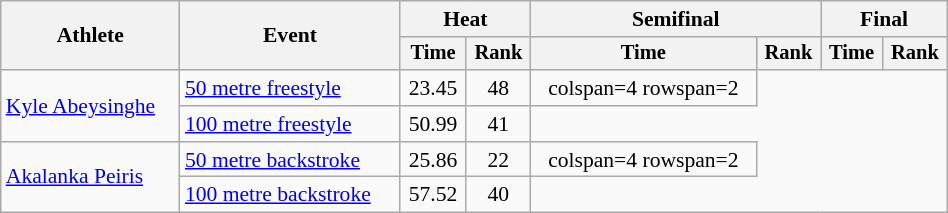<table class="wikitable" style="text-align:center; font-size:90%; width:50%;">
<tr>
<th rowspan="2">Athlete</th>
<th rowspan="2">Event</th>
<th colspan="2">Heat</th>
<th colspan="2">Semifinal</th>
<th colspan="2">Final</th>
</tr>
<tr style="font-size:95%">
<th>Time</th>
<th>Rank</th>
<th>Time</th>
<th>Rank</th>
<th>Time</th>
<th>Rank</th>
</tr>
<tr align=center>
<td align=left rowspan=2><a href='#'>Kyle Abeysinghe</a></td>
<td align=left><a href='#'>50 metre freestyle</a></td>
<td>23.45</td>
<td>48</td>
<td>colspan=4  rowspan=2 </td>
</tr>
<tr align=center>
<td align=left><a href='#'>100 metre freestyle</a></td>
<td>50.99</td>
<td>41</td>
</tr>
<tr align=center>
<td align=left rowspan=2><a href='#'>Akalanka Peiris</a></td>
<td align=left><a href='#'>50 metre backstroke</a></td>
<td>25.86</td>
<td>22</td>
<td>colspan=4 rowspan=2 </td>
</tr>
<tr align=center>
<td align=left><a href='#'>100 metre backstroke</a></td>
<td>57.52</td>
<td>40</td>
</tr>
</table>
